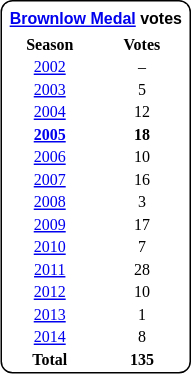<table style="margin-right:4px; margin-top:8px; float:right; border:1px #000 solid; border-radius:8px; background:#fff; font-family:Verdana; font-size:8pt; text-align:center;">
<tr style="background:#fff;">
<td colspan="2;" style="padding:3px; margin-bottom:-3px; margin-top:2px; font-family:Arial; "><strong><a href='#'>Brownlow Medal</a> votes</strong></td>
</tr>
<tr>
<th style="width:50%;">Season</th>
<th style="width:50%;">Votes</th>
</tr>
<tr>
<td><a href='#'>2002</a></td>
<td>–</td>
</tr>
<tr>
<td><a href='#'>2003</a></td>
<td>5</td>
</tr>
<tr>
<td><a href='#'>2004</a></td>
<td>12</td>
</tr>
<tr>
<td><strong><a href='#'>2005</a></strong></td>
<td><strong>18</strong></td>
</tr>
<tr>
<td><a href='#'>2006</a></td>
<td>10</td>
</tr>
<tr>
<td><a href='#'>2007</a></td>
<td>16</td>
</tr>
<tr>
<td><a href='#'>2008</a></td>
<td>3</td>
</tr>
<tr>
<td><a href='#'>2009</a></td>
<td>17</td>
</tr>
<tr>
<td><a href='#'>2010</a></td>
<td>7</td>
</tr>
<tr>
<td><a href='#'>2011</a></td>
<td>28</td>
</tr>
<tr>
<td><a href='#'>2012</a></td>
<td>10</td>
</tr>
<tr>
<td><a href='#'>2013</a></td>
<td>1</td>
</tr>
<tr>
<td><a href='#'>2014</a></td>
<td>8</td>
</tr>
<tr>
<td><strong>Total</strong></td>
<td><strong>135</strong></td>
</tr>
</table>
